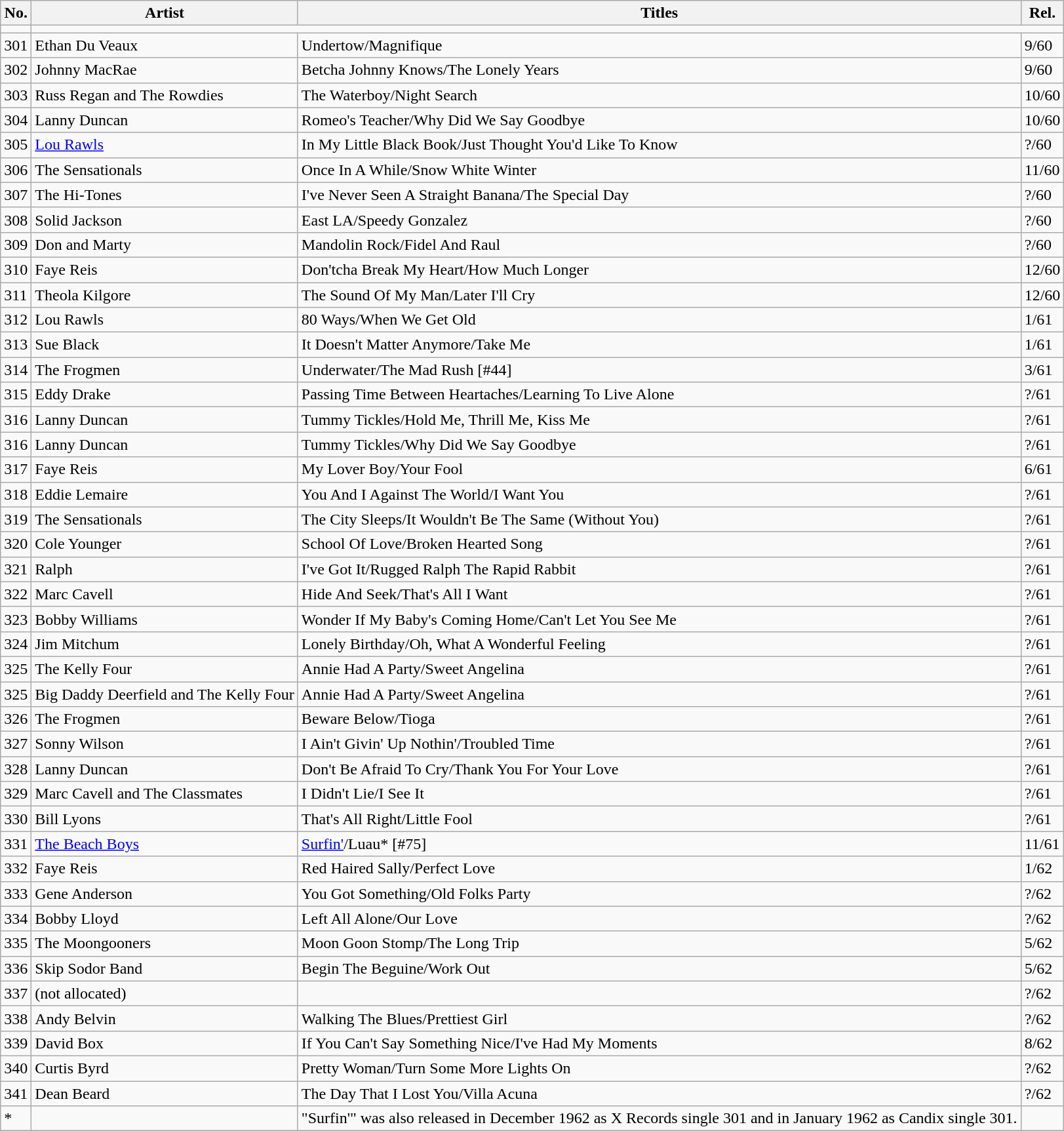<table class="wikitable">
<tr>
<th>No.</th>
<th>Artist</th>
<th>Titles</th>
<th>Rel.</th>
</tr>
<tr>
<td></td>
</tr>
<tr>
<td>301</td>
<td>Ethan Du Veaux</td>
<td>Undertow/Magnifique</td>
<td>9/60</td>
</tr>
<tr>
<td>302</td>
<td>Johnny MacRae</td>
<td>Betcha Johnny Knows/The Lonely Years</td>
<td>9/60</td>
</tr>
<tr>
<td>303</td>
<td>Russ Regan and The Rowdies</td>
<td>The Waterboy/Night Search</td>
<td>10/60</td>
</tr>
<tr>
<td>304</td>
<td>Lanny Duncan</td>
<td>Romeo's Teacher/Why Did We Say Goodbye</td>
<td>10/60</td>
</tr>
<tr>
<td>305</td>
<td><a href='#'>Lou Rawls</a></td>
<td>In My Little Black Book/Just Thought You'd Like To Know</td>
<td>?/60</td>
</tr>
<tr>
<td>306</td>
<td>The Sensationals</td>
<td>Once In A While/Snow White Winter</td>
<td>11/60</td>
</tr>
<tr>
<td>307</td>
<td>The Hi-Tones</td>
<td>I've Never Seen A Straight Banana/The Special Day</td>
<td>?/60</td>
</tr>
<tr>
<td>308</td>
<td>Solid Jackson</td>
<td>East LA/Speedy Gonzalez</td>
<td>?/60</td>
</tr>
<tr>
<td>309</td>
<td>Don and Marty</td>
<td>Mandolin Rock/Fidel And Raul</td>
<td>?/60</td>
</tr>
<tr>
<td>310</td>
<td>Faye Reis</td>
<td>Don'tcha Break My Heart/How Much Longer</td>
<td>12/60</td>
</tr>
<tr>
<td>311</td>
<td>Theola Kilgore</td>
<td>The Sound Of My Man/Later I'll Cry</td>
<td>12/60</td>
</tr>
<tr>
<td>312</td>
<td>Lou Rawls</td>
<td>80 Ways/When We Get Old</td>
<td>1/61</td>
</tr>
<tr>
<td>313</td>
<td>Sue Black</td>
<td>It Doesn't Matter Anymore/Take Me</td>
<td>1/61</td>
</tr>
<tr>
<td>314</td>
<td>The Frogmen</td>
<td>Underwater/The Mad Rush [#44]</td>
<td>3/61</td>
</tr>
<tr>
<td>315</td>
<td>Eddy Drake</td>
<td>Passing Time Between Heartaches/Learning To Live Alone</td>
<td>?/61</td>
</tr>
<tr>
<td>316</td>
<td>Lanny Duncan</td>
<td>Tummy Tickles/Hold Me, Thrill Me, Kiss Me</td>
<td>?/61</td>
</tr>
<tr>
<td>316</td>
<td>Lanny Duncan</td>
<td>Tummy Tickles/Why Did We Say Goodbye</td>
<td>?/61</td>
</tr>
<tr>
<td>317</td>
<td>Faye Reis</td>
<td>My Lover Boy/Your Fool</td>
<td>6/61</td>
</tr>
<tr>
<td>318</td>
<td>Eddie Lemaire</td>
<td>You And I Against The World/I Want You</td>
<td>?/61</td>
</tr>
<tr>
<td>319</td>
<td>The Sensationals</td>
<td>The City Sleeps/It Wouldn't Be The Same (Without You)</td>
<td>?/61</td>
</tr>
<tr>
<td>320</td>
<td>Cole Younger</td>
<td>School Of Love/Broken Hearted Song</td>
<td>?/61</td>
</tr>
<tr>
<td>321</td>
<td>Ralph</td>
<td>I've Got It/Rugged Ralph The Rapid Rabbit</td>
<td>?/61</td>
</tr>
<tr>
<td>322</td>
<td>Marc Cavell</td>
<td>Hide And Seek/That's All I Want</td>
<td>?/61</td>
</tr>
<tr>
<td>323</td>
<td>Bobby Williams</td>
<td>Wonder If My Baby's Coming Home/Can't Let You See Me</td>
<td>?/61</td>
</tr>
<tr>
<td>324</td>
<td>Jim Mitchum</td>
<td>Lonely Birthday/Oh, What A Wonderful Feeling</td>
<td>?/61</td>
</tr>
<tr>
<td>325</td>
<td>The Kelly Four</td>
<td>Annie Had A Party/Sweet Angelina</td>
<td>?/61</td>
</tr>
<tr>
<td>325</td>
<td>Big Daddy Deerfield and The Kelly Four</td>
<td>Annie Had A Party/Sweet Angelina</td>
<td>?/61</td>
</tr>
<tr>
<td>326</td>
<td>The Frogmen</td>
<td>Beware Below/Tioga</td>
<td>?/61</td>
</tr>
<tr>
<td>327</td>
<td>Sonny Wilson</td>
<td>I Ain't Givin' Up Nothin'/Troubled Time</td>
<td>?/61</td>
</tr>
<tr>
<td>328</td>
<td>Lanny Duncan</td>
<td>Don't Be Afraid To Cry/Thank You For Your Love</td>
<td>?/61</td>
</tr>
<tr>
<td>329</td>
<td>Marc Cavell and The Classmates</td>
<td>I Didn't Lie/I See It</td>
<td>?/61</td>
</tr>
<tr>
<td>330</td>
<td>Bill Lyons</td>
<td>That's All Right/Little Fool</td>
<td>?/61</td>
</tr>
<tr>
<td>331</td>
<td><a href='#'>The Beach Boys</a></td>
<td><a href='#'>Surfin'</a>/Luau* [#75]</td>
<td>11/61</td>
</tr>
<tr>
<td>332</td>
<td>Faye Reis</td>
<td>Red Haired Sally/Perfect Love</td>
<td>1/62</td>
</tr>
<tr>
<td>333</td>
<td>Gene Anderson</td>
<td>You Got Something/Old Folks Party</td>
<td>?/62</td>
</tr>
<tr>
<td>334</td>
<td>Bobby Lloyd</td>
<td>Left All Alone/Our Love</td>
<td>?/62</td>
</tr>
<tr>
<td>335</td>
<td>The Moongooners</td>
<td>Moon Goon Stomp/The Long Trip</td>
<td>5/62</td>
</tr>
<tr>
<td>336</td>
<td>Skip Sodor Band</td>
<td>Begin The Beguine/Work Out</td>
<td>5/62</td>
</tr>
<tr>
<td>337</td>
<td>(not allocated)</td>
<td></td>
<td>?/62</td>
</tr>
<tr>
<td>338</td>
<td>Andy Belvin</td>
<td>Walking The Blues/Prettiest Girl</td>
<td>?/62</td>
</tr>
<tr>
<td>339</td>
<td>David Box</td>
<td>If You Can't Say Something Nice/I've Had My Moments</td>
<td>8/62</td>
</tr>
<tr>
<td>340</td>
<td>Curtis Byrd</td>
<td>Pretty Woman/Turn Some More Lights On</td>
<td>?/62</td>
</tr>
<tr>
<td>341</td>
<td>Dean Beard</td>
<td>The Day That I Lost You/Villa Acuna</td>
<td>?/62</td>
</tr>
<tr>
<td>*</td>
<td></td>
<td>"Surfin'" was also released in December 1962 as X Records single 301 and in January 1962 as Candix single 301.</td>
</tr>
</table>
